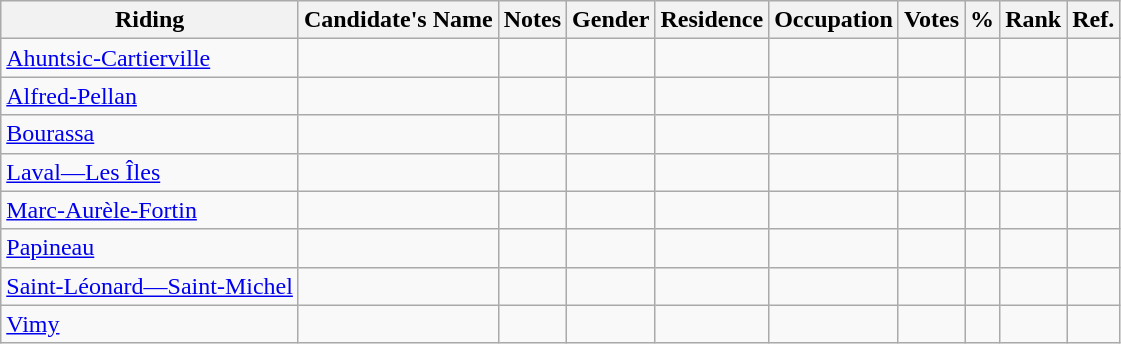<table class="wikitable sortable">
<tr>
<th>Riding</th>
<th>Candidate's Name</th>
<th>Notes</th>
<th>Gender</th>
<th>Residence</th>
<th>Occupation</th>
<th>Votes</th>
<th>%</th>
<th>Rank</th>
<th>Ref.</th>
</tr>
<tr>
<td><a href='#'>Ahuntsic-Cartierville</a></td>
<td></td>
<td></td>
<td></td>
<td></td>
<td></td>
<td></td>
<td></td>
<td></td>
<td></td>
</tr>
<tr>
<td><a href='#'>Alfred-Pellan</a></td>
<td></td>
<td></td>
<td></td>
<td></td>
<td></td>
<td></td>
<td></td>
<td></td>
<td></td>
</tr>
<tr>
<td><a href='#'>Bourassa</a></td>
<td></td>
<td></td>
<td></td>
<td></td>
<td></td>
<td></td>
<td></td>
<td></td>
<td></td>
</tr>
<tr>
<td><a href='#'>Laval—Les Îles</a></td>
<td></td>
<td></td>
<td></td>
<td></td>
<td></td>
<td></td>
<td></td>
<td></td>
<td></td>
</tr>
<tr>
<td><a href='#'>Marc-Aurèle-Fortin</a></td>
<td></td>
<td></td>
<td></td>
<td></td>
<td></td>
<td></td>
<td></td>
<td></td>
<td></td>
</tr>
<tr>
<td><a href='#'>Papineau</a></td>
<td></td>
<td></td>
<td></td>
<td></td>
<td></td>
<td></td>
<td></td>
<td></td>
<td></td>
</tr>
<tr>
<td><a href='#'>Saint-Léonard—Saint-Michel</a></td>
<td></td>
<td></td>
<td></td>
<td></td>
<td></td>
<td></td>
<td></td>
<td></td>
<td></td>
</tr>
<tr>
<td><a href='#'>Vimy</a></td>
<td></td>
<td></td>
<td></td>
<td></td>
<td></td>
<td></td>
<td></td>
<td></td>
<td></td>
</tr>
</table>
